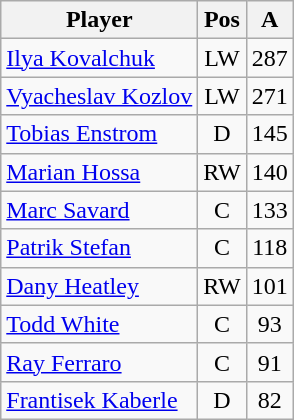<table class="wikitable" style="text-align:center">
<tr>
<th>Player</th>
<th>Pos</th>
<th>A</th>
</tr>
<tr>
<td align="left"><a href='#'>Ilya Kovalchuk</a></td>
<td>LW</td>
<td>287</td>
</tr>
<tr>
<td align="left"><a href='#'>Vyacheslav Kozlov</a></td>
<td>LW</td>
<td>271</td>
</tr>
<tr>
<td align="left"><a href='#'>Tobias Enstrom</a></td>
<td>D</td>
<td>145</td>
</tr>
<tr>
<td align="left"><a href='#'>Marian Hossa</a></td>
<td>RW</td>
<td>140</td>
</tr>
<tr>
<td align="left"><a href='#'>Marc Savard</a></td>
<td>C</td>
<td>133</td>
</tr>
<tr>
<td align="left"><a href='#'>Patrik Stefan</a></td>
<td>C</td>
<td>118</td>
</tr>
<tr>
<td align="left"><a href='#'>Dany Heatley</a></td>
<td>RW</td>
<td>101</td>
</tr>
<tr>
<td align="left"><a href='#'>Todd White</a></td>
<td>C</td>
<td>93</td>
</tr>
<tr>
<td align="left"><a href='#'>Ray Ferraro</a></td>
<td>C</td>
<td>91</td>
</tr>
<tr>
<td align="left"><a href='#'>Frantisek Kaberle</a></td>
<td>D</td>
<td>82</td>
</tr>
</table>
